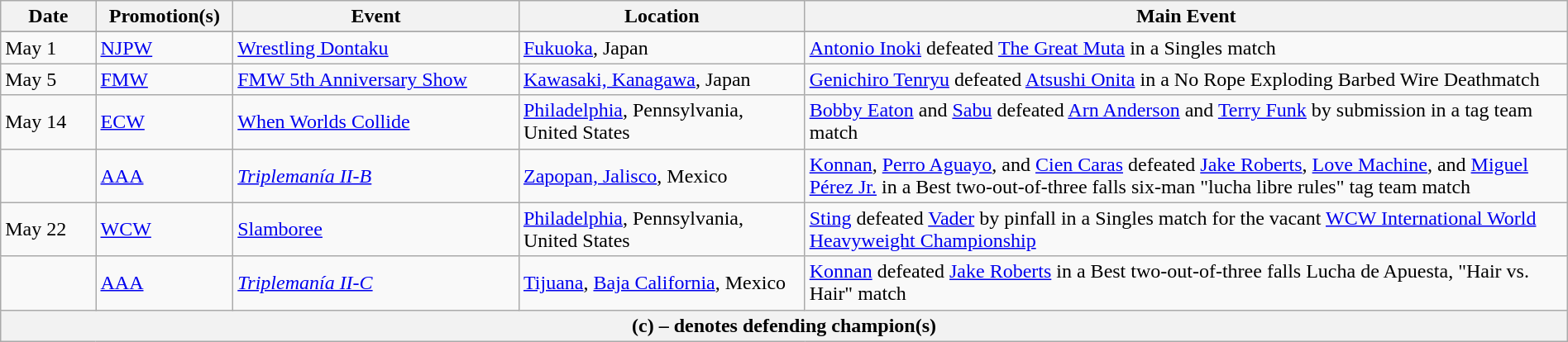<table class="wikitable" style="width:100%;">
<tr>
<th width="5%">Date</th>
<th width="5%">Promotion(s)</th>
<th style="width:15%;">Event</th>
<th style="width:15%;">Location</th>
<th style="width:40%;">Main Event</th>
</tr>
<tr style="width:20%;" |Notes>
</tr>
<tr>
<td>May 1</td>
<td><a href='#'>NJPW</a></td>
<td><a href='#'>Wrestling Dontaku</a></td>
<td><a href='#'>Fukuoka</a>, Japan</td>
<td><a href='#'>Antonio Inoki</a> defeated <a href='#'>The Great Muta</a> in a Singles match</td>
</tr>
<tr>
<td>May 5</td>
<td><a href='#'>FMW</a></td>
<td><a href='#'>FMW 5th Anniversary Show</a></td>
<td><a href='#'>Kawasaki, Kanagawa</a>, Japan</td>
<td><a href='#'>Genichiro Tenryu</a> defeated <a href='#'>Atsushi Onita</a> in a No Rope Exploding Barbed Wire Deathmatch</td>
</tr>
<tr>
<td>May 14</td>
<td><a href='#'>ECW</a></td>
<td><a href='#'>When Worlds Collide</a></td>
<td><a href='#'>Philadelphia</a>, Pennsylvania, United States</td>
<td><a href='#'>Bobby Eaton</a> and <a href='#'>Sabu</a> defeated <a href='#'>Arn Anderson</a> and <a href='#'>Terry Funk</a> by submission in a tag team match</td>
</tr>
<tr>
<td></td>
<td><a href='#'>AAA</a></td>
<td><em><a href='#'>Triplemanía II-B</a></em></td>
<td><a href='#'>Zapopan, Jalisco</a>, Mexico</td>
<td><a href='#'>Konnan</a>, <a href='#'>Perro Aguayo</a>, and <a href='#'>Cien Caras</a> defeated <a href='#'>Jake Roberts</a>, <a href='#'>Love Machine</a>, and <a href='#'>Miguel Pérez Jr.</a> in a Best two-out-of-three falls six-man "lucha libre rules" tag team match</td>
</tr>
<tr>
<td>May 22</td>
<td><a href='#'>WCW</a></td>
<td><a href='#'>Slamboree</a></td>
<td><a href='#'>Philadelphia</a>, Pennsylvania, United States</td>
<td><a href='#'>Sting</a> defeated <a href='#'>Vader</a> by pinfall in a Singles match for the vacant <a href='#'>WCW International World Heavyweight Championship</a></td>
</tr>
<tr>
<td></td>
<td><a href='#'>AAA</a></td>
<td><em><a href='#'>Triplemanía II-C</a></em></td>
<td><a href='#'>Tijuana</a>, <a href='#'>Baja California</a>, Mexico</td>
<td><a href='#'>Konnan</a> defeated <a href='#'>Jake Roberts</a> in a Best two-out-of-three falls Lucha de Apuesta, "Hair vs. Hair" match</td>
</tr>
<tr>
<th colspan="6">(c) – denotes defending champion(s)</th>
</tr>
</table>
